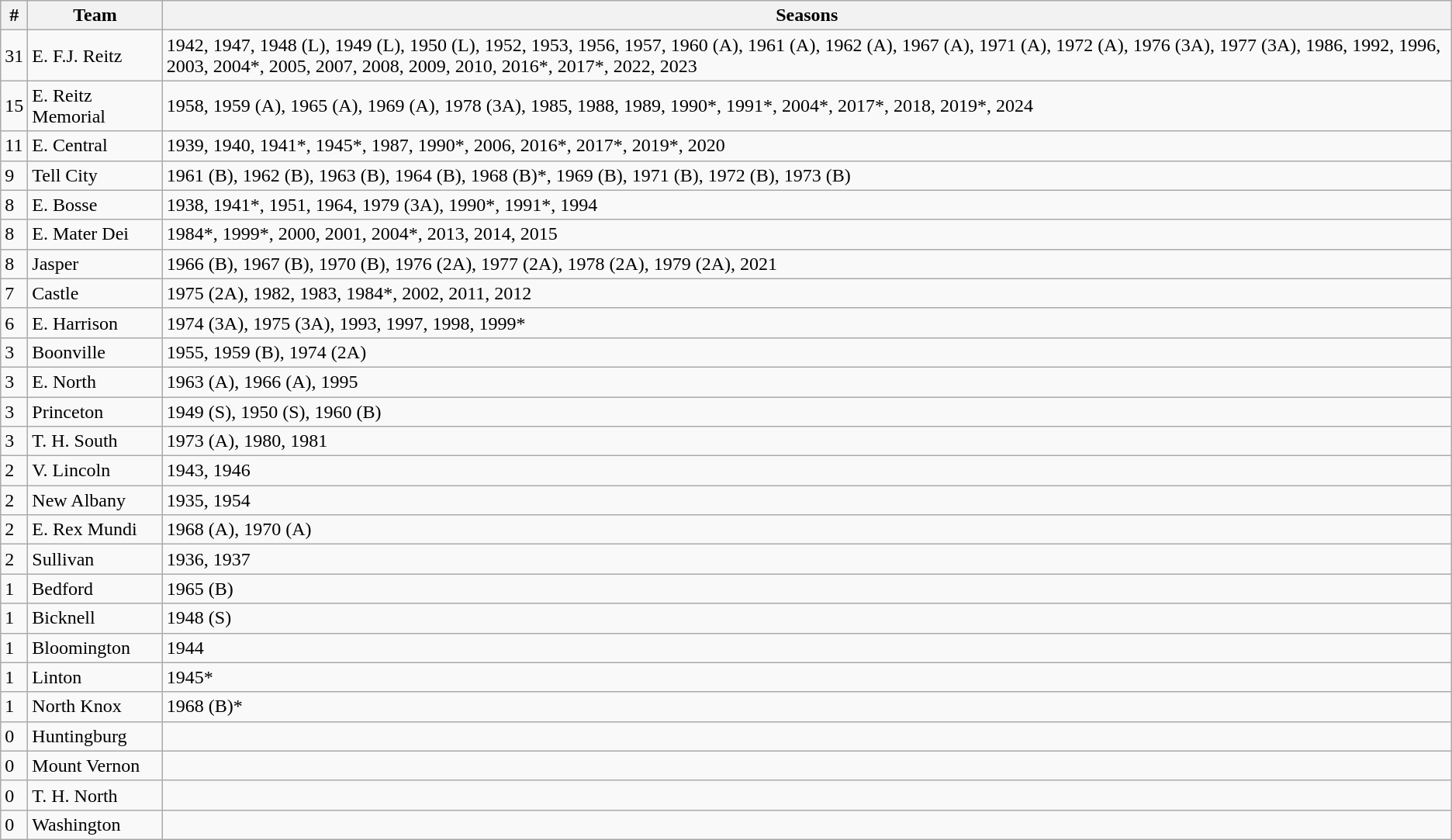<table class="wikitable" style=>
<tr>
<th>#</th>
<th>Team</th>
<th>Seasons</th>
</tr>
<tr>
<td>31</td>
<td>E. F.J. Reitz</td>
<td>1942, 1947, 1948 (L), 1949 (L), 1950 (L), 1952, 1953, 1956, 1957, 1960 (A), 1961 (A), 1962 (A), 1967 (A), 1971 (A), 1972 (A), 1976 (3A), 1977 (3A), 1986, 1992, 1996, 2003, 2004*, 2005, 2007, 2008, 2009, 2010, 2016*, 2017*, 2022, 2023</td>
</tr>
<tr>
<td>15</td>
<td>E. Reitz Memorial</td>
<td>1958, 1959 (A), 1965 (A), 1969 (A), 1978 (3A), 1985, 1988, 1989, 1990*, 1991*, 2004*, 2017*, 2018, 2019*, 2024</td>
</tr>
<tr>
<td>11</td>
<td>E. Central</td>
<td>1939, 1940, 1941*, 1945*, 1987, 1990*, 2006, 2016*, 2017*, 2019*, 2020</td>
</tr>
<tr>
<td>9</td>
<td>Tell City</td>
<td>1961 (B), 1962 (B), 1963 (B), 1964 (B), 1968 (B)*, 1969 (B), 1971 (B), 1972 (B), 1973 (B)</td>
</tr>
<tr>
<td>8</td>
<td>E. Bosse</td>
<td>1938, 1941*, 1951, 1964, 1979 (3A), 1990*, 1991*, 1994</td>
</tr>
<tr>
<td>8</td>
<td>E. Mater Dei</td>
<td>1984*, 1999*, 2000, 2001, 2004*, 2013, 2014, 2015</td>
</tr>
<tr>
<td>8</td>
<td>Jasper</td>
<td>1966 (B), 1967 (B), 1970 (B), 1976 (2A), 1977 (2A), 1978 (2A), 1979 (2A), 2021</td>
</tr>
<tr>
<td>7</td>
<td>Castle</td>
<td>1975 (2A), 1982, 1983, 1984*, 2002, 2011, 2012</td>
</tr>
<tr>
<td>6</td>
<td>E. Harrison</td>
<td>1974 (3A), 1975 (3A), 1993, 1997, 1998, 1999*</td>
</tr>
<tr>
<td>3</td>
<td>Boonville</td>
<td>1955, 1959 (B), 1974 (2A)</td>
</tr>
<tr>
<td>3</td>
<td>E. North</td>
<td>1963 (A), 1966 (A), 1995</td>
</tr>
<tr>
<td>3</td>
<td>Princeton</td>
<td>1949 (S), 1950 (S), 1960 (B)</td>
</tr>
<tr>
<td>3</td>
<td>T. H. South</td>
<td>1973 (A), 1980, 1981</td>
</tr>
<tr>
<td>2</td>
<td>V. Lincoln</td>
<td>1943, 1946</td>
</tr>
<tr>
<td>2</td>
<td>New Albany</td>
<td>1935, 1954</td>
</tr>
<tr>
<td>2</td>
<td>E. Rex Mundi</td>
<td>1968 (A), 1970 (A)</td>
</tr>
<tr>
<td>2</td>
<td>Sullivan</td>
<td>1936, 1937</td>
</tr>
<tr>
<td>1</td>
<td>Bedford</td>
<td>1965 (B)</td>
</tr>
<tr>
<td>1</td>
<td>Bicknell</td>
<td>1948 (S)</td>
</tr>
<tr>
<td>1</td>
<td>Bloomington</td>
<td>1944</td>
</tr>
<tr>
<td>1</td>
<td>Linton</td>
<td>1945*</td>
</tr>
<tr>
<td>1</td>
<td>North Knox</td>
<td>1968 (B)*</td>
</tr>
<tr>
<td>0</td>
<td>Huntingburg</td>
<td></td>
</tr>
<tr>
<td>0</td>
<td>Mount Vernon</td>
<td></td>
</tr>
<tr>
<td>0</td>
<td>T. H. North</td>
<td></td>
</tr>
<tr>
<td>0</td>
<td>Washington</td>
<td></td>
</tr>
</table>
